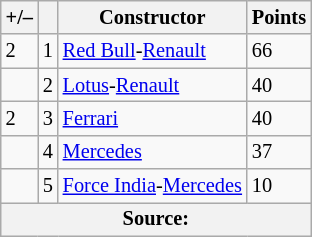<table class="wikitable" style="font-size: 85%;">
<tr>
<th scope="col">+/–</th>
<th scope="col"></th>
<th scope="col">Constructor</th>
<th scope="col">Points</th>
</tr>
<tr>
<td align="left"> 2</td>
<td align="center">1</td>
<td> <a href='#'>Red Bull</a>-<a href='#'>Renault</a></td>
<td>66</td>
</tr>
<tr>
<td align="left"></td>
<td align="center">2</td>
<td> <a href='#'>Lotus</a>-<a href='#'>Renault</a></td>
<td>40</td>
</tr>
<tr>
<td align="left"> 2</td>
<td align="center">3</td>
<td> <a href='#'>Ferrari</a></td>
<td>40</td>
</tr>
<tr>
<td align="left"></td>
<td align="center">4</td>
<td> <a href='#'>Mercedes</a></td>
<td>37</td>
</tr>
<tr>
<td align="left"></td>
<td align="center">5</td>
<td> <a href='#'>Force India</a>-<a href='#'>Mercedes</a></td>
<td>10</td>
</tr>
<tr>
<th colspan=4>Source:</th>
</tr>
</table>
